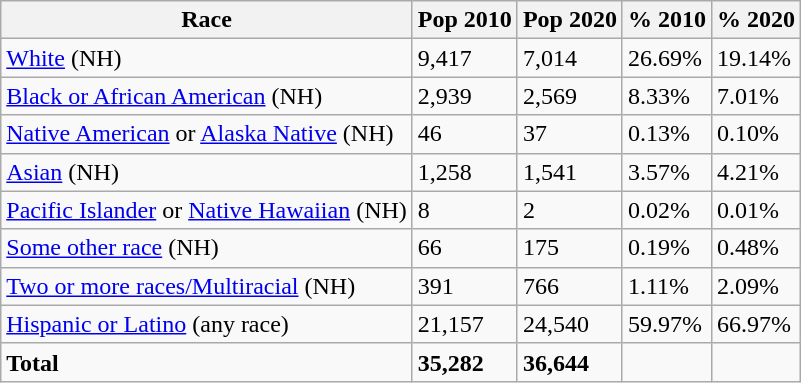<table class="wikitable">
<tr>
<th>Race</th>
<th>Pop 2010</th>
<th>Pop 2020</th>
<th>% 2010</th>
<th>% 2020</th>
</tr>
<tr>
<td><a href='#'>White</a> (NH)</td>
<td>9,417</td>
<td>7,014</td>
<td>26.69%</td>
<td>19.14%</td>
</tr>
<tr>
<td><a href='#'>Black or African American</a> (NH)</td>
<td>2,939</td>
<td>2,569</td>
<td>8.33%</td>
<td>7.01%</td>
</tr>
<tr>
<td><a href='#'>Native American</a> or <a href='#'>Alaska Native</a> (NH)</td>
<td>46</td>
<td>37</td>
<td>0.13%</td>
<td>0.10%</td>
</tr>
<tr>
<td><a href='#'>Asian</a> (NH)</td>
<td>1,258</td>
<td>1,541</td>
<td>3.57%</td>
<td>4.21%</td>
</tr>
<tr>
<td><a href='#'>Pacific Islander</a> or <a href='#'>Native Hawaiian</a> (NH)</td>
<td>8</td>
<td>2</td>
<td>0.02%</td>
<td>0.01%</td>
</tr>
<tr>
<td><a href='#'>Some other race</a> (NH)</td>
<td>66</td>
<td>175</td>
<td>0.19%</td>
<td>0.48%</td>
</tr>
<tr>
<td><a href='#'>Two or more races/Multiracial</a> (NH)</td>
<td>391</td>
<td>766</td>
<td>1.11%</td>
<td>2.09%</td>
</tr>
<tr>
<td><a href='#'>Hispanic or Latino</a> (any race)</td>
<td>21,157</td>
<td>24,540</td>
<td>59.97%</td>
<td>66.97%</td>
</tr>
<tr>
<td><strong>Total</strong></td>
<td><strong>35,282</strong></td>
<td><strong>36,644</strong></td>
<td></td>
</tr>
</table>
